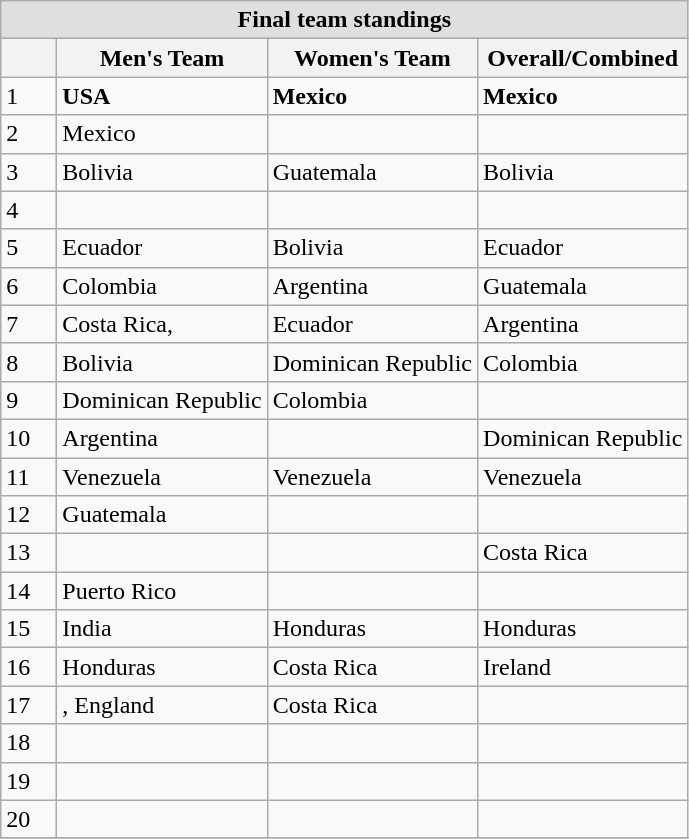<table class="wikitable">
<tr align=left style="background:#dfdfdf;">
<td colspan=4 align="center"><strong>Final team standings</strong></td>
</tr>
<tr>
<th width=30></th>
<th width=>Men's Team</th>
<th width=>Women's Team</th>
<th width=>Overall/Combined</th>
</tr>
<tr>
<td align="centre">1</td>
<td> <strong>USA</strong></td>
<td> <strong>Mexico</strong></td>
<td> <strong>Mexico</strong></td>
</tr>
<tr>
<td align="centre">2</td>
<td>  Mexico</td>
<td></td>
<td></td>
</tr>
<tr>
<td align="centre">3</td>
<td> Bolivia</td>
<td> Guatemala</td>
<td> Bolivia</td>
</tr>
<tr>
<td align="centre">4</td>
<td></td>
<td></td>
<td></td>
</tr>
<tr>
<td align="centre">5</td>
<td> Ecuador</td>
<td> Bolivia</td>
<td> Ecuador</td>
</tr>
<tr>
<td align="centre">6</td>
<td> Colombia</td>
<td> Argentina</td>
<td> Guatemala</td>
</tr>
<tr>
<td align="centre">7</td>
<td> Costa Rica, </td>
<td> Ecuador</td>
<td> Argentina</td>
</tr>
<tr>
<td align="centre">8</td>
<td> Bolivia</td>
<td> Dominican Republic</td>
<td> Colombia</td>
</tr>
<tr>
<td align="centre">9</td>
<td> Dominican Republic</td>
<td> Colombia</td>
<td></td>
</tr>
<tr>
<td align="centre">10</td>
<td> Argentina</td>
<td></td>
<td> Dominican Republic</td>
</tr>
<tr>
<td align="centre">11</td>
<td> Venezuela</td>
<td> Venezuela</td>
<td> Venezuela</td>
</tr>
<tr>
<td align="centre">12</td>
<td> Guatemala</td>
<td></td>
<td></td>
</tr>
<tr>
<td align="centre">13</td>
<td></td>
<td></td>
<td> Costa Rica</td>
</tr>
<tr>
<td align="centre">14</td>
<td> Puerto Rico</td>
<td></td>
<td></td>
</tr>
<tr>
<td align="centre">15</td>
<td> India</td>
<td> Honduras</td>
<td> Honduras</td>
</tr>
<tr>
<td align="centre">16</td>
<td> Honduras</td>
<td> Costa Rica</td>
<td> Ireland</td>
</tr>
<tr>
<td align="centre">17</td>
<td>,  England</td>
<td> Costa Rica</td>
<td></td>
</tr>
<tr>
<td align="centre">18</td>
<td></td>
<td></td>
<td></td>
</tr>
<tr>
<td align="centre">19</td>
<td></td>
<td></td>
<td></td>
</tr>
<tr>
<td align="centre">20</td>
<td></td>
<td></td>
<td></td>
</tr>
<tr>
</tr>
</table>
